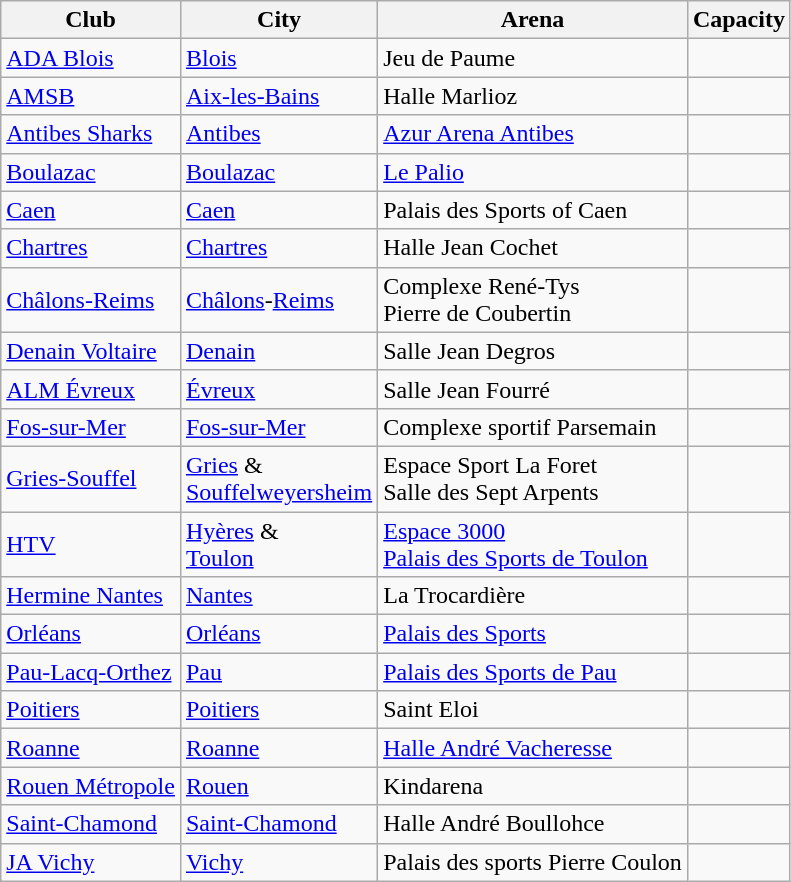<table class="wikitable sortable">
<tr>
<th>Club</th>
<th>City</th>
<th>Arena</th>
<th>Capacity</th>
</tr>
<tr>
<td><a href='#'>ADA Blois</a></td>
<td><a href='#'>Blois</a></td>
<td>Jeu de Paume</td>
<td></td>
</tr>
<tr>
<td><a href='#'>AMSB</a></td>
<td><a href='#'>Aix-les-Bains</a></td>
<td>Halle Marlioz</td>
<td></td>
</tr>
<tr>
<td><a href='#'>Antibes Sharks</a></td>
<td><a href='#'>Antibes</a></td>
<td><a href='#'>Azur Arena Antibes</a></td>
<td></td>
</tr>
<tr>
<td><a href='#'>Boulazac</a></td>
<td><a href='#'>Boulazac</a></td>
<td><a href='#'>Le Palio</a></td>
<td></td>
</tr>
<tr>
<td><a href='#'>Caen</a></td>
<td><a href='#'>Caen</a></td>
<td>Palais des Sports of Caen</td>
<td></td>
</tr>
<tr>
<td><a href='#'>Chartres</a></td>
<td><a href='#'>Chartres</a></td>
<td>Halle Jean Cochet</td>
<td></td>
</tr>
<tr>
<td><a href='#'>Châlons-Reims</a></td>
<td><a href='#'>Châlons</a>-<a href='#'>Reims</a></td>
<td>Complexe René-Tys<br>Pierre de Coubertin</td>
<td><br></td>
</tr>
<tr>
<td><a href='#'>Denain Voltaire</a></td>
<td><a href='#'>Denain</a></td>
<td>Salle Jean Degros</td>
<td></td>
</tr>
<tr>
<td><a href='#'>ALM Évreux</a></td>
<td><a href='#'>Évreux</a></td>
<td>Salle Jean Fourré</td>
<td></td>
</tr>
<tr>
<td><a href='#'>Fos-sur-Mer</a></td>
<td><a href='#'>Fos-sur-Mer</a></td>
<td>Complexe sportif Parsemain</td>
<td></td>
</tr>
<tr>
<td><a href='#'>Gries-Souffel</a></td>
<td><a href='#'>Gries</a> &<br><a href='#'>Souffelweyersheim</a></td>
<td>Espace Sport La Foret<br>Salle des Sept Arpents</td>
<td><br></td>
</tr>
<tr>
<td><a href='#'>HTV</a></td>
<td><a href='#'>Hyères</a> &<br><a href='#'>Toulon</a></td>
<td><a href='#'>Espace 3000</a><br><a href='#'>Palais des Sports de Toulon</a></td>
<td><br></td>
</tr>
<tr>
<td><a href='#'>Hermine Nantes</a></td>
<td><a href='#'>Nantes</a></td>
<td>La Trocardière</td>
<td></td>
</tr>
<tr>
<td><a href='#'>Orléans</a></td>
<td><a href='#'>Orléans</a></td>
<td><a href='#'>Palais des Sports</a></td>
<td></td>
</tr>
<tr>
<td><a href='#'>Pau-Lacq-Orthez</a></td>
<td><a href='#'>Pau</a></td>
<td><a href='#'>Palais des Sports de Pau</a></td>
<td></td>
</tr>
<tr>
<td><a href='#'>Poitiers</a></td>
<td><a href='#'>Poitiers</a></td>
<td>Saint Eloi</td>
<td></td>
</tr>
<tr>
<td><a href='#'>Roanne</a></td>
<td><a href='#'>Roanne</a></td>
<td><a href='#'>Halle André Vacheresse</a></td>
<td></td>
</tr>
<tr>
<td><a href='#'>Rouen Métropole</a></td>
<td><a href='#'>Rouen</a></td>
<td>Kindarena</td>
<td></td>
</tr>
<tr>
<td><a href='#'>Saint-Chamond</a></td>
<td><a href='#'>Saint-Chamond</a></td>
<td>Halle André Boullohce</td>
<td></td>
</tr>
<tr>
<td><a href='#'>JA Vichy</a></td>
<td><a href='#'>Vichy</a></td>
<td>Palais des sports Pierre Coulon</td>
<td></td>
</tr>
</table>
